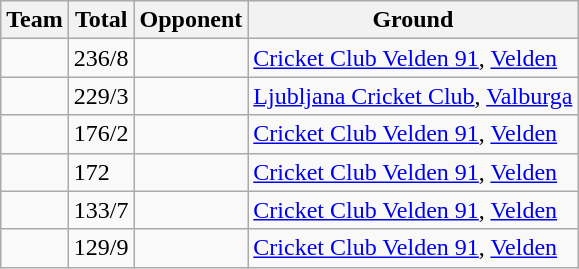<table class="wikitable">
<tr>
<th>Team</th>
<th>Total</th>
<th>Opponent</th>
<th>Ground</th>
</tr>
<tr>
<td></td>
<td>236/8</td>
<td></td>
<td><a href='#'>Cricket Club Velden 91</a>, <a href='#'>Velden</a></td>
</tr>
<tr>
<td></td>
<td>229/3</td>
<td></td>
<td><a href='#'>Ljubljana Cricket Club</a>, <a href='#'>Valburga</a></td>
</tr>
<tr>
<td></td>
<td>176/2</td>
<td></td>
<td><a href='#'>Cricket Club Velden 91</a>, <a href='#'>Velden</a></td>
</tr>
<tr>
<td></td>
<td>172</td>
<td></td>
<td><a href='#'>Cricket Club Velden 91</a>, <a href='#'>Velden</a></td>
</tr>
<tr>
<td></td>
<td>133/7</td>
<td></td>
<td><a href='#'>Cricket Club Velden 91</a>, <a href='#'>Velden</a></td>
</tr>
<tr>
<td></td>
<td>129/9</td>
<td></td>
<td><a href='#'>Cricket Club Velden 91</a>, <a href='#'>Velden</a></td>
</tr>
</table>
